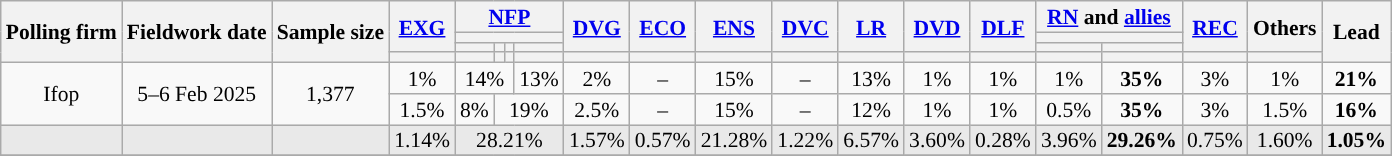<table class="wikitable sortable" style="text-align:center;font-size:90%;line-height:14px">
<tr>
<th rowspan="4">Polling firm</th>
<th rowspan="4">Fieldwork date</th>
<th rowspan="4">Sample size</th>
<th rowspan="3"><a href='#'>EXG</a></th>
<th colspan="4"><a href='#'>NFP</a></th>
<th rowspan="3"><a href='#'>DVG</a></th>
<th rowspan="3"><a href='#'>ECO</a></th>
<th rowspan="3"><a href='#'>ENS</a></th>
<th rowspan="3"><a href='#'>DVC</a></th>
<th rowspan="3"><a href='#'>LR</a></th>
<th rowspan="3"><a href='#'>DVD</a></th>
<th rowspan="3"><a href='#'>DLF</a></th>
<th colspan="2"><a href='#'>RN</a> and <a href='#'>allies</a></th>
<th rowspan="3"><a href='#'>REC</a></th>
<th rowspan="3">Others</th>
<th rowspan="4">Lead</th>
</tr>
<tr>
<th colspan="4" style="background:"></th>
<th colspan="2" style="background:"></th>
</tr>
<tr>
<th class="unsortable"></th>
<th class="unsortable"></th>
<th class="unsortable"></th>
<th class="unsortable"></th>
<th class="unsortable"></th>
<th class="unsortable"></th>
</tr>
<tr style="line-height:5px">
<th style="background:"></th>
<th style="background:"></th>
<th style="background:"></th>
<th style="background:"></th>
<th style="background:"></th>
<th style="background:"></th>
<th style="background:"></th>
<th style="background:"></th>
<th style="background:"></th>
<th style="background:"></th>
<th style="background:"></th>
<th style="background:"></th>
<th style="background:"></th>
<th style="background:"></th>
<th style="background:"></th>
<th style="background:"></th>
</tr>
<tr>
<td rowspan="2">Ifop</td>
<td rowspan="2">5–6 Feb 2025</td>
<td rowspan="2">1,377</td>
<td>1%</td>
<td colspan="3">14%</td>
<td>13%</td>
<td>2%</td>
<td>–</td>
<td>15%</td>
<td>–</td>
<td>13%</td>
<td>1%</td>
<td>1%</td>
<td>1%</td>
<td style="background-color:#"><strong>35%</strong></td>
<td>3%</td>
<td>1%</td>
<td style="background-color:#"><strong>21%</strong></td>
</tr>
<tr>
<td>1.5%</td>
<td>8%</td>
<td colspan="3">19%</td>
<td>2.5%</td>
<td>–</td>
<td>15%</td>
<td>–</td>
<td>12%</td>
<td>1%</td>
<td>1%</td>
<td>0.5%</td>
<td style="background-color:#"><strong>35%</strong></td>
<td>3%</td>
<td>1.5%</td>
<td style="background-color:#"><strong>16%</strong></td>
</tr>
<tr style="background:#E9E9E9">
<td></td>
<td></td>
<td></td>
<td>1.14%</td>
<td colspan="4">28.21%</td>
<td>1.57%</td>
<td>0.57%</td>
<td>21.28%</td>
<td>1.22%</td>
<td>6.57%</td>
<td>3.60%</td>
<td>0.28%</td>
<td>3.96%</td>
<td style="background-color:#"><strong>29.26%</strong></td>
<td>0.75%</td>
<td>1.60%</td>
<td style="background-color:#"><strong>1.05%</strong></td>
</tr>
<tr>
</tr>
</table>
